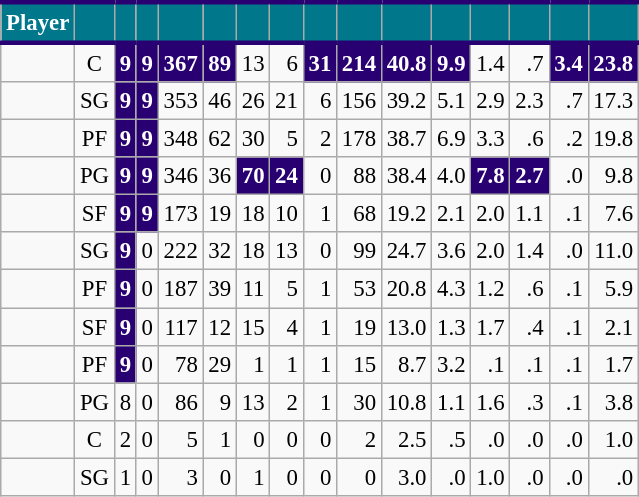<table class="wikitable sortable" style="font-size: 95%; text-align:right;">
<tr>
<th style="background:#00778B; color:#FFFFFF; border-top:#280071 3px solid; border-bottom:#280071 3px solid;">Player</th>
<th style="background:#00778B; color:#FFFFFF; border-top:#280071 3px solid; border-bottom:#280071 3px solid;"></th>
<th style="background:#00778B; color:#FFFFFF; border-top:#280071 3px solid; border-bottom:#280071 3px solid;"></th>
<th style="background:#00778B; color:#FFFFFF; border-top:#280071 3px solid; border-bottom:#280071 3px solid;"></th>
<th style="background:#00778B; color:#FFFFFF; border-top:#280071 3px solid; border-bottom:#280071 3px solid;"></th>
<th style="background:#00778B; color:#FFFFFF; border-top:#280071 3px solid; border-bottom:#280071 3px solid;"></th>
<th style="background:#00778B; color:#FFFFFF; border-top:#280071 3px solid; border-bottom:#280071 3px solid;"></th>
<th style="background:#00778B; color:#FFFFFF; border-top:#280071 3px solid; border-bottom:#280071 3px solid;"></th>
<th style="background:#00778B; color:#FFFFFF; border-top:#280071 3px solid; border-bottom:#280071 3px solid;"></th>
<th style="background:#00778B; color:#FFFFFF; border-top:#280071 3px solid; border-bottom:#280071 3px solid;"></th>
<th style="background:#00778B; color:#FFFFFF; border-top:#280071 3px solid; border-bottom:#280071 3px solid;"></th>
<th style="background:#00778B; color:#FFFFFF; border-top:#280071 3px solid; border-bottom:#280071 3px solid;"></th>
<th style="background:#00778B; color:#FFFFFF; border-top:#280071 3px solid; border-bottom:#280071 3px solid;"></th>
<th style="background:#00778B; color:#FFFFFF; border-top:#280071 3px solid; border-bottom:#280071 3px solid;"></th>
<th style="background:#00778B; color:#FFFFFF; border-top:#280071 3px solid; border-bottom:#280071 3px solid;"></th>
<th style="background:#00778B; color:#FFFFFF; border-top:#280071 3px solid; border-bottom:#280071 3px solid;"></th>
</tr>
<tr>
<td style="text-align:left;"></td>
<td style="text-align:center;">C</td>
<td style="background:#280071; color:#FFFFFF;"><strong>9</strong></td>
<td style="background:#280071; color:#FFFFFF;"><strong>9</strong></td>
<td style="background:#280071; color:#FFFFFF;"><strong>367</strong></td>
<td style="background:#280071; color:#FFFFFF;"><strong>89</strong></td>
<td>13</td>
<td>6</td>
<td style="background:#280071; color:#FFFFFF;"><strong>31</strong></td>
<td style="background:#280071; color:#FFFFFF;"><strong>214</strong></td>
<td style="background:#280071; color:#FFFFFF;"><strong>40.8</strong></td>
<td style="background:#280071; color:#FFFFFF;"><strong>9.9</strong></td>
<td>1.4</td>
<td>.7</td>
<td style="background:#280071; color:#FFFFFF;"><strong>3.4</strong></td>
<td style="background:#280071; color:#FFFFFF;"><strong>23.8</strong></td>
</tr>
<tr>
<td style="text-align:left;"></td>
<td style="text-align:center;">SG</td>
<td style="background:#280071; color:#FFFFFF;"><strong>9</strong></td>
<td style="background:#280071; color:#FFFFFF;"><strong>9</strong></td>
<td>353</td>
<td>46</td>
<td>26</td>
<td>21</td>
<td>6</td>
<td>156</td>
<td>39.2</td>
<td>5.1</td>
<td>2.9</td>
<td>2.3</td>
<td>.7</td>
<td>17.3</td>
</tr>
<tr>
<td style="text-align:left;"></td>
<td style="text-align:center;">PF</td>
<td style="background:#280071; color:#FFFFFF;"><strong>9</strong></td>
<td style="background:#280071; color:#FFFFFF;"><strong>9</strong></td>
<td>348</td>
<td>62</td>
<td>30</td>
<td>5</td>
<td>2</td>
<td>178</td>
<td>38.7</td>
<td>6.9</td>
<td>3.3</td>
<td>.6</td>
<td>.2</td>
<td>19.8</td>
</tr>
<tr>
<td style="text-align:left;"></td>
<td style="text-align:center;">PG</td>
<td style="background:#280071; color:#FFFFFF;"><strong>9</strong></td>
<td style="background:#280071; color:#FFFFFF;"><strong>9</strong></td>
<td>346</td>
<td>36</td>
<td style="background:#280071; color:#FFFFFF;"><strong>70</strong></td>
<td style="background:#280071; color:#FFFFFF;"><strong>24</strong></td>
<td>0</td>
<td>88</td>
<td>38.4</td>
<td>4.0</td>
<td style="background:#280071; color:#FFFFFF;"><strong>7.8</strong></td>
<td style="background:#280071; color:#FFFFFF;"><strong>2.7</strong></td>
<td>.0</td>
<td>9.8</td>
</tr>
<tr>
<td style="text-align:left;"></td>
<td style="text-align:center;">SF</td>
<td style="background:#280071; color:#FFFFFF;"><strong>9</strong></td>
<td style="background:#280071; color:#FFFFFF;"><strong>9</strong></td>
<td>173</td>
<td>19</td>
<td>18</td>
<td>10</td>
<td>1</td>
<td>68</td>
<td>19.2</td>
<td>2.1</td>
<td>2.0</td>
<td>1.1</td>
<td>.1</td>
<td>7.6</td>
</tr>
<tr>
<td style="text-align:left;"></td>
<td style="text-align:center;">SG</td>
<td style="background:#280071; color:#FFFFFF;"><strong>9</strong></td>
<td>0</td>
<td>222</td>
<td>32</td>
<td>18</td>
<td>13</td>
<td>0</td>
<td>99</td>
<td>24.7</td>
<td>3.6</td>
<td>2.0</td>
<td>1.4</td>
<td>.0</td>
<td>11.0</td>
</tr>
<tr>
<td style="text-align:left;"></td>
<td style="text-align:center;">PF</td>
<td style="background:#280071; color:#FFFFFF;"><strong>9</strong></td>
<td>0</td>
<td>187</td>
<td>39</td>
<td>11</td>
<td>5</td>
<td>1</td>
<td>53</td>
<td>20.8</td>
<td>4.3</td>
<td>1.2</td>
<td>.6</td>
<td>.1</td>
<td>5.9</td>
</tr>
<tr>
<td style="text-align:left;"></td>
<td style="text-align:center;">SF</td>
<td style="background:#280071; color:#FFFFFF;"><strong>9</strong></td>
<td>0</td>
<td>117</td>
<td>12</td>
<td>15</td>
<td>4</td>
<td>1</td>
<td>19</td>
<td>13.0</td>
<td>1.3</td>
<td>1.7</td>
<td>.4</td>
<td>.1</td>
<td>2.1</td>
</tr>
<tr>
<td style="text-align:left;"></td>
<td style="text-align:center;">PF</td>
<td style="background:#280071; color:#FFFFFF;"><strong>9</strong></td>
<td>0</td>
<td>78</td>
<td>29</td>
<td>1</td>
<td>1</td>
<td>1</td>
<td>15</td>
<td>8.7</td>
<td>3.2</td>
<td>.1</td>
<td>.1</td>
<td>.1</td>
<td>1.7</td>
</tr>
<tr>
<td style="text-align:left;"></td>
<td style="text-align:center;">PG</td>
<td>8</td>
<td>0</td>
<td>86</td>
<td>9</td>
<td>13</td>
<td>2</td>
<td>1</td>
<td>30</td>
<td>10.8</td>
<td>1.1</td>
<td>1.6</td>
<td>.3</td>
<td>.1</td>
<td>3.8</td>
</tr>
<tr>
<td style="text-align:left;"></td>
<td style="text-align:center;">C</td>
<td>2</td>
<td>0</td>
<td>5</td>
<td>1</td>
<td>0</td>
<td>0</td>
<td>0</td>
<td>2</td>
<td>2.5</td>
<td>.5</td>
<td>.0</td>
<td>.0</td>
<td>.0</td>
<td>1.0</td>
</tr>
<tr>
<td style="text-align:left;"></td>
<td style="text-align:center;">SG</td>
<td>1</td>
<td>0</td>
<td>3</td>
<td>0</td>
<td>1</td>
<td>0</td>
<td>0</td>
<td>0</td>
<td>3.0</td>
<td>.0</td>
<td>1.0</td>
<td>.0</td>
<td>.0</td>
<td>.0</td>
</tr>
</table>
